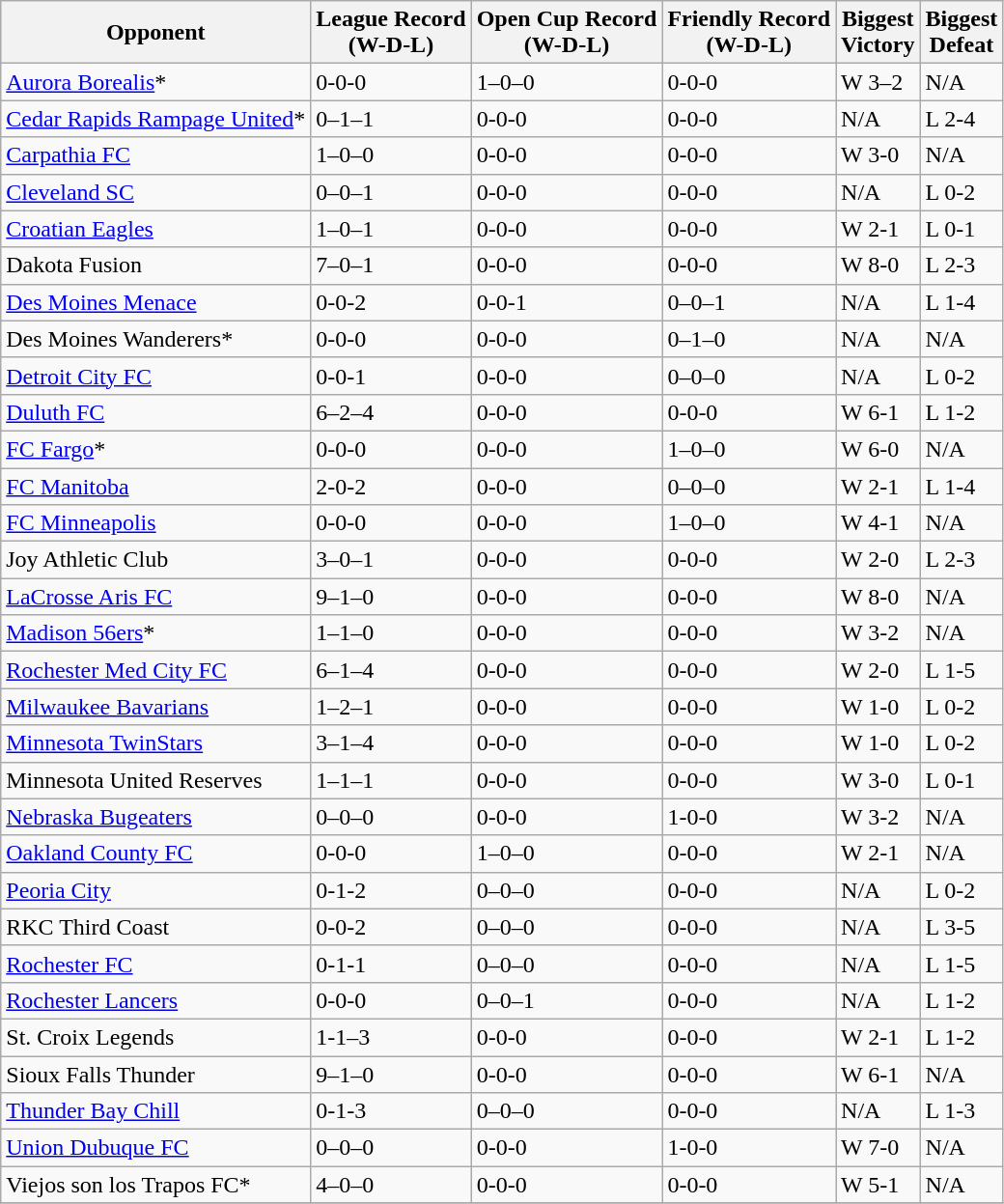<table class="wikitable">
<tr>
<th>Opponent</th>
<th>League Record<br>(W-D-L)</th>
<th>Open Cup Record<br>(W-D-L)</th>
<th>Friendly Record<br>(W-D-L)</th>
<th>Biggest<br>Victory</th>
<th>Biggest<br>Defeat</th>
</tr>
<tr>
<td><a href='#'>Aurora Borealis</a>*</td>
<td>0-0-0</td>
<td>1–0–0</td>
<td>0-0-0</td>
<td>W 3–2</td>
<td>N/A</td>
</tr>
<tr>
<td><a href='#'>Cedar Rapids Rampage United</a>*</td>
<td>0–1–1</td>
<td>0-0-0</td>
<td>0-0-0</td>
<td>N/A</td>
<td>L 2-4</td>
</tr>
<tr>
<td><a href='#'>Carpathia FC</a></td>
<td>1–0–0</td>
<td>0-0-0</td>
<td>0-0-0</td>
<td>W 3-0</td>
<td>N/A</td>
</tr>
<tr>
<td><a href='#'>Cleveland SC</a></td>
<td>0–0–1</td>
<td>0-0-0</td>
<td>0-0-0</td>
<td>N/A</td>
<td>L 0-2</td>
</tr>
<tr>
<td><a href='#'>Croatian Eagles</a></td>
<td>1–0–1</td>
<td>0-0-0</td>
<td>0-0-0</td>
<td>W 2-1</td>
<td>L 0-1</td>
</tr>
<tr>
<td>Dakota Fusion</td>
<td>7–0–1</td>
<td>0-0-0</td>
<td>0-0-0</td>
<td>W 8-0</td>
<td>L 2-3</td>
</tr>
<tr>
<td><a href='#'>Des Moines Menace</a></td>
<td>0-0-2</td>
<td>0-0-1</td>
<td>0–0–1</td>
<td>N/A</td>
<td>L 1-4</td>
</tr>
<tr>
<td>Des Moines Wanderers*</td>
<td>0-0-0</td>
<td>0-0-0</td>
<td>0–1–0</td>
<td>N/A</td>
<td>N/A</td>
</tr>
<tr>
<td><a href='#'>Detroit City FC</a></td>
<td>0-0-1</td>
<td>0-0-0</td>
<td>0–0–0</td>
<td>N/A</td>
<td>L 0-2</td>
</tr>
<tr>
<td><a href='#'>Duluth FC</a></td>
<td>6–2–4</td>
<td>0-0-0</td>
<td>0-0-0</td>
<td>W 6-1</td>
<td>L 1-2</td>
</tr>
<tr>
<td><a href='#'>FC Fargo</a>*</td>
<td>0-0-0</td>
<td>0-0-0</td>
<td>1–0–0</td>
<td>W 6-0</td>
<td>N/A</td>
</tr>
<tr>
<td><a href='#'>FC Manitoba</a></td>
<td>2-0-2</td>
<td>0-0-0</td>
<td>0–0–0</td>
<td>W 2-1</td>
<td>L 1-4</td>
</tr>
<tr>
<td><a href='#'>FC Minneapolis</a></td>
<td>0-0-0</td>
<td>0-0-0</td>
<td>1–0–0</td>
<td>W 4-1</td>
<td>N/A</td>
</tr>
<tr>
<td>Joy Athletic Club</td>
<td>3–0–1</td>
<td>0-0-0</td>
<td>0-0-0</td>
<td>W 2-0</td>
<td>L 2-3</td>
</tr>
<tr>
<td><a href='#'>LaCrosse Aris FC</a></td>
<td>9–1–0</td>
<td>0-0-0</td>
<td>0-0-0</td>
<td>W 8-0</td>
<td>N/A</td>
</tr>
<tr>
<td><a href='#'>Madison 56ers</a>*</td>
<td>1–1–0</td>
<td>0-0-0</td>
<td>0-0-0</td>
<td>W 3-2</td>
<td>N/A</td>
</tr>
<tr>
<td><a href='#'>Rochester Med City FC</a></td>
<td>6–1–4</td>
<td>0-0-0</td>
<td>0-0-0</td>
<td>W 2-0</td>
<td>L 1-5</td>
</tr>
<tr>
<td><a href='#'>Milwaukee Bavarians</a></td>
<td>1–2–1</td>
<td>0-0-0</td>
<td>0-0-0</td>
<td>W 1-0</td>
<td>L 0-2</td>
</tr>
<tr>
<td><a href='#'>Minnesota TwinStars</a></td>
<td>3–1–4</td>
<td>0-0-0</td>
<td>0-0-0</td>
<td>W 1-0</td>
<td>L 0-2</td>
</tr>
<tr>
<td>Minnesota United Reserves</td>
<td>1–1–1</td>
<td>0-0-0</td>
<td>0-0-0</td>
<td>W 3-0</td>
<td>L 0-1</td>
</tr>
<tr>
<td><a href='#'>Nebraska Bugeaters</a></td>
<td>0–0–0</td>
<td>0-0-0</td>
<td>1-0-0</td>
<td>W 3-2</td>
<td>N/A</td>
</tr>
<tr>
<td><a href='#'>Oakland County FC</a></td>
<td>0-0-0</td>
<td>1–0–0</td>
<td>0-0-0</td>
<td>W 2-1</td>
<td>N/A</td>
</tr>
<tr>
<td><a href='#'>Peoria City</a></td>
<td>0-1-2</td>
<td>0–0–0</td>
<td>0-0-0</td>
<td>N/A</td>
<td>L 0-2</td>
</tr>
<tr>
<td>RKC Third Coast</td>
<td>0-0-2</td>
<td>0–0–0</td>
<td>0-0-0</td>
<td>N/A</td>
<td>L 3-5</td>
</tr>
<tr>
<td><a href='#'>Rochester FC</a></td>
<td>0-1-1</td>
<td>0–0–0</td>
<td>0-0-0</td>
<td>N/A</td>
<td>L 1-5</td>
</tr>
<tr>
<td><a href='#'>Rochester Lancers</a></td>
<td>0-0-0</td>
<td>0–0–1</td>
<td>0-0-0</td>
<td>N/A</td>
<td>L 1-2</td>
</tr>
<tr>
<td>St. Croix Legends</td>
<td>1-1–3</td>
<td>0-0-0</td>
<td>0-0-0</td>
<td>W 2-1</td>
<td>L 1-2</td>
</tr>
<tr>
<td>Sioux Falls Thunder</td>
<td>9–1–0</td>
<td>0-0-0</td>
<td>0-0-0</td>
<td>W 6-1</td>
<td>N/A</td>
</tr>
<tr>
<td><a href='#'>Thunder Bay Chill</a></td>
<td>0-1-3</td>
<td>0–0–0</td>
<td>0-0-0</td>
<td>N/A</td>
<td>L 1-3</td>
</tr>
<tr>
<td><a href='#'>Union Dubuque FC</a></td>
<td>0–0–0</td>
<td>0-0-0</td>
<td>1-0-0</td>
<td>W 7-0</td>
<td>N/A</td>
</tr>
<tr>
<td>Viejos son los Trapos FC*</td>
<td>4–0–0</td>
<td>0-0-0</td>
<td>0-0-0</td>
<td>W 5-1</td>
<td>N/A</td>
</tr>
<tr>
</tr>
</table>
